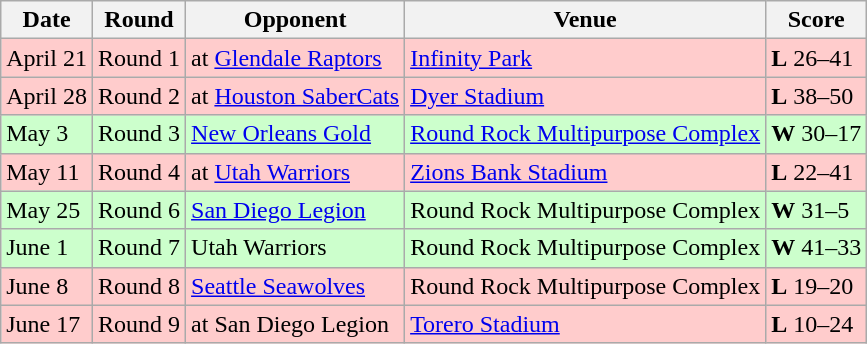<table class="wikitable">
<tr>
<th>Date</th>
<th>Round</th>
<th>Opponent</th>
<th>Venue</th>
<th>Score</th>
</tr>
<tr bgcolor="#FFCCCC">
<td>April 21</td>
<td>Round 1</td>
<td>at <a href='#'>Glendale Raptors</a></td>
<td><a href='#'>Infinity Park</a></td>
<td><strong>L</strong> 26–41</td>
</tr>
<tr bgcolor="#FFCCCC">
<td>April 28</td>
<td>Round 2</td>
<td>at <a href='#'>Houston SaberCats</a></td>
<td><a href='#'>Dyer Stadium</a></td>
<td><strong>L</strong> 38–50</td>
</tr>
<tr bgcolor="#CCFFCC">
<td>May 3</td>
<td>Round 3</td>
<td><a href='#'>New Orleans Gold</a></td>
<td><a href='#'>Round Rock Multipurpose Complex</a></td>
<td><strong>W</strong> 30–17</td>
</tr>
<tr bgcolor="#FFCCCC">
<td>May 11</td>
<td>Round 4</td>
<td>at <a href='#'>Utah Warriors</a></td>
<td><a href='#'>Zions Bank Stadium</a></td>
<td><strong>L</strong> 22–41</td>
</tr>
<tr bgcolor="#CCFFCC">
<td>May 25</td>
<td>Round 6</td>
<td><a href='#'>San Diego Legion</a></td>
<td>Round Rock Multipurpose Complex</td>
<td><strong>W</strong> 31–5</td>
</tr>
<tr bgcolor="#CCFFCC">
<td>June 1</td>
<td>Round 7</td>
<td>Utah Warriors</td>
<td>Round Rock Multipurpose Complex</td>
<td><strong>W</strong> 41–33</td>
</tr>
<tr bgcolor="#FFCCCC">
<td>June 8</td>
<td>Round 8</td>
<td><a href='#'>Seattle Seawolves</a></td>
<td>Round Rock Multipurpose Complex</td>
<td><strong>L</strong> 19–20</td>
</tr>
<tr bgcolor="#FFCCCC">
<td>June 17</td>
<td>Round 9</td>
<td>at San Diego Legion</td>
<td><a href='#'>Torero Stadium</a></td>
<td><strong>L</strong> 10–24</td>
</tr>
</table>
